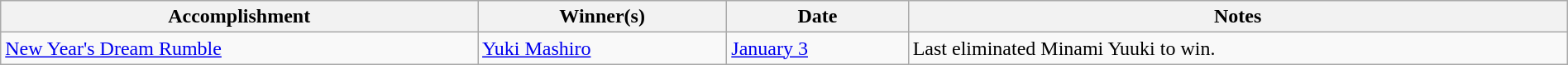<table class="wikitable" style="width:100%;">
<tr>
<th>Accomplishment</th>
<th>Winner(s)</th>
<th>Date</th>
<th>Notes</th>
</tr>
<tr>
<td><a href='#'>New Year's Dream Rumble</a></td>
<td><a href='#'>Yuki Mashiro</a></td>
<td><a href='#'>January 3</a></td>
<td>Last eliminated Minami Yuuki to win.</td>
</tr>
</table>
